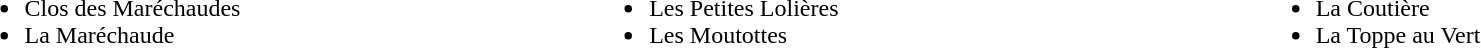<table border="0" width="100%">
<tr ---- valign="top">
<td width="33%"><br><ul><li>Clos des Maréchaudes</li><li>La Maréchaude</li></ul></td>
<td><br><ul><li>Les Petites Lolières</li><li>Les Moutottes</li></ul></td>
<td><br><ul><li>La Coutière</li><li>La Toppe au Vert</li></ul></td>
</tr>
</table>
